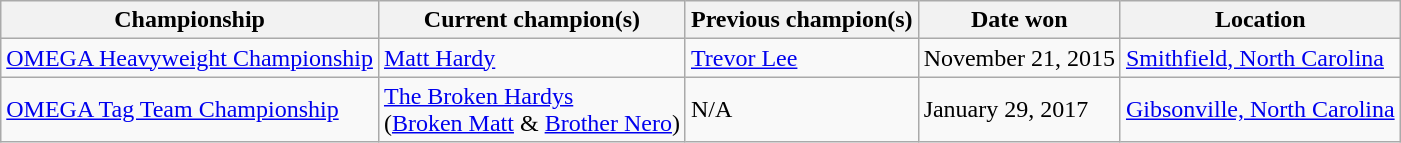<table class="wikitable">
<tr>
<th>Championship</th>
<th>Current champion(s)</th>
<th>Previous champion(s)</th>
<th>Date won</th>
<th>Location</th>
</tr>
<tr>
<td><a href='#'>OMEGA Heavyweight Championship</a></td>
<td><a href='#'>Matt Hardy</a></td>
<td><a href='#'>Trevor Lee</a></td>
<td>November 21, 2015</td>
<td><a href='#'>Smithfield, North Carolina</a></td>
</tr>
<tr>
<td><a href='#'>OMEGA Tag Team Championship</a></td>
<td><a href='#'>The Broken Hardys</a><br>(<a href='#'>Broken Matt</a> & <a href='#'>Brother Nero</a>)</td>
<td>N/A</td>
<td>January 29, 2017</td>
<td><a href='#'>Gibsonville, North Carolina</a></td>
</tr>
</table>
